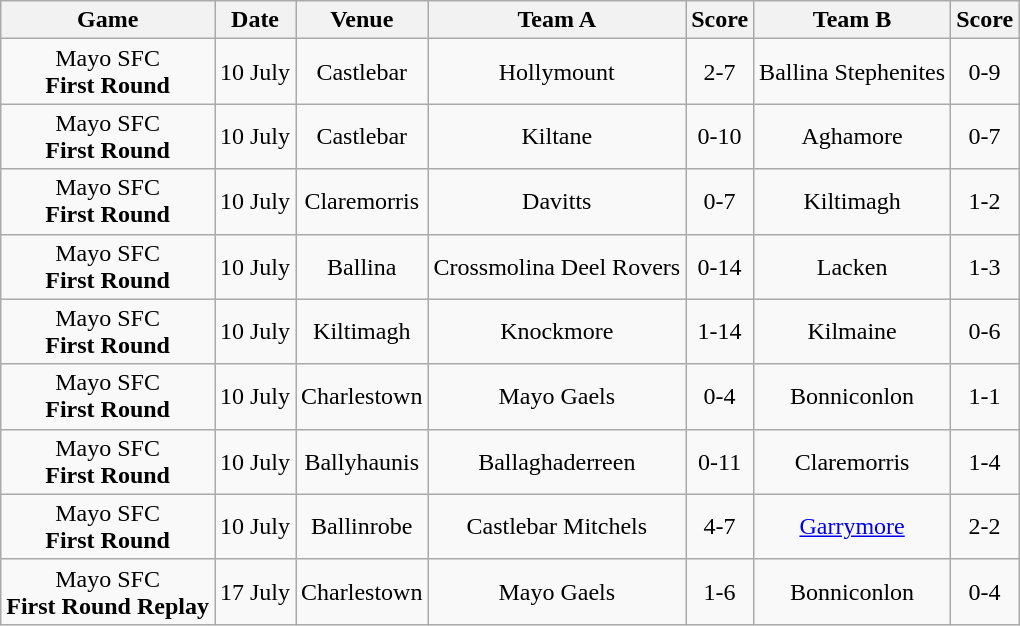<table class="wikitable">
<tr>
<th>Game</th>
<th>Date</th>
<th>Venue</th>
<th>Team A</th>
<th>Score</th>
<th>Team B</th>
<th>Score</th>
</tr>
<tr align="center">
<td>Mayo SFC<br><strong>First Round</strong></td>
<td>10 July</td>
<td>Castlebar</td>
<td>Hollymount</td>
<td>2-7</td>
<td>Ballina Stephenites</td>
<td>0-9</td>
</tr>
<tr align="center">
<td>Mayo SFC<br><strong>First Round</strong></td>
<td>10 July</td>
<td>Castlebar</td>
<td>Kiltane</td>
<td>0-10</td>
<td>Aghamore</td>
<td>0-7</td>
</tr>
<tr align="center">
<td>Mayo SFC<br><strong>First Round</strong></td>
<td>10 July</td>
<td>Claremorris</td>
<td>Davitts</td>
<td>0-7</td>
<td>Kiltimagh</td>
<td>1-2</td>
</tr>
<tr align="center">
<td>Mayo SFC<br><strong>First Round</strong></td>
<td>10 July</td>
<td>Ballina</td>
<td>Crossmolina Deel Rovers</td>
<td>0-14</td>
<td>Lacken</td>
<td>1-3</td>
</tr>
<tr align="center">
<td>Mayo SFC<br><strong>First Round</strong></td>
<td>10 July</td>
<td>Kiltimagh</td>
<td>Knockmore</td>
<td>1-14</td>
<td>Kilmaine</td>
<td>0-6</td>
</tr>
<tr align="center">
<td>Mayo SFC<br><strong>First Round</strong></td>
<td>10 July</td>
<td>Charlestown</td>
<td>Mayo Gaels</td>
<td>0-4</td>
<td>Bonniconlon</td>
<td>1-1</td>
</tr>
<tr align="center">
<td>Mayo SFC<br><strong>First Round</strong></td>
<td>10 July</td>
<td>Ballyhaunis</td>
<td>Ballaghaderreen</td>
<td>0-11</td>
<td>Claremorris</td>
<td>1-4</td>
</tr>
<tr align="center">
<td>Mayo SFC<br><strong>First Round</strong></td>
<td>10 July</td>
<td>Ballinrobe</td>
<td>Castlebar Mitchels</td>
<td>4-7</td>
<td><a href='#'>Garrymore</a></td>
<td>2-2</td>
</tr>
<tr align="center">
<td>Mayo SFC<br><strong>First Round Replay</strong></td>
<td>17 July</td>
<td>Charlestown</td>
<td>Mayo Gaels</td>
<td>1-6</td>
<td>Bonniconlon</td>
<td>0-4</td>
</tr>
</table>
